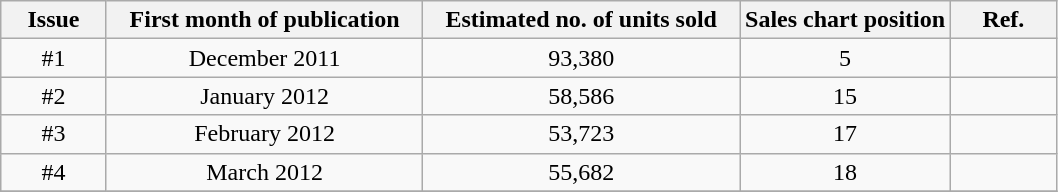<table class="wikitable" style="width:auto; text-align:center;">
<tr>
<th width=10%>Issue</th>
<th width=30%>First month of publication</th>
<th width=30%>Estimated no. of units sold</th>
<th width=20%>Sales chart position</th>
<th width=10%>Ref.</th>
</tr>
<tr>
<td>#1</td>
<td>December 2011</td>
<td>93,380</td>
<td>5</td>
<td></td>
</tr>
<tr>
<td>#2</td>
<td>January 2012</td>
<td>58,586</td>
<td>15</td>
<td></td>
</tr>
<tr>
<td>#3</td>
<td>February 2012</td>
<td>53,723</td>
<td>17</td>
<td></td>
</tr>
<tr>
<td>#4</td>
<td>March 2012</td>
<td>55,682</td>
<td>18</td>
<td></td>
</tr>
<tr>
</tr>
</table>
